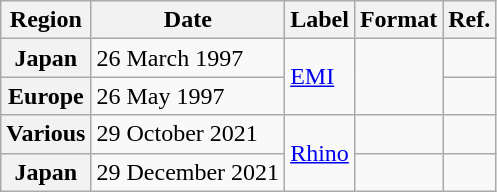<table class="wikitable plainrowheaders">
<tr>
<th scope="col">Region</th>
<th scope="col">Date</th>
<th scope="col">Label</th>
<th scope="col">Format</th>
<th scope="col">Ref.</th>
</tr>
<tr>
<th scope="row">Japan</th>
<td scope="row">26 March 1997</td>
<td scope="row" rowspan="2"><a href='#'>EMI</a></td>
<td scope="row" rowspan="2"></td>
<td scope="row"></td>
</tr>
<tr>
<th scope="row">Europe</th>
<td scope="row">26 May 1997</td>
<td scope="row"></td>
</tr>
<tr>
<th scope="row">Various</th>
<td scope="row">29 October 2021</td>
<td scope="row" rowspan="2"><a href='#'>Rhino</a></td>
<td scope="row"></td>
<td scope="row"></td>
</tr>
<tr>
<th scope="row">Japan</th>
<td scope="row">29 December 2021</td>
<td scope="row"></td>
<td scope="row"></td>
</tr>
</table>
